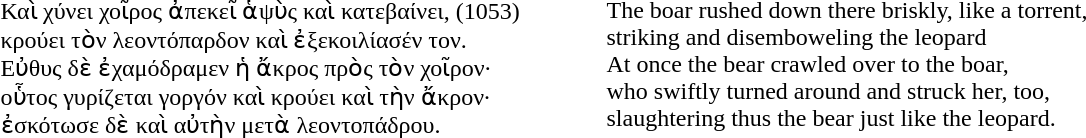<table style="border: 0px; margin-left:100px; white-space:nowrap;">
<tr>
<th scope="col" width="400px"></th>
<th scope="col" width="400px"></th>
</tr>
<tr border="0">
</tr>
<tr Valign=top>
<td><br>Καὶ χύνει χοῖρος ἀπεκεῖ ἁψὺς καὶ κατεβαίνει, (1053)<br>
κρούει τὸν λεοντόπαρδον καὶ ἐξεκοιλίασέν τον.<br>
Εὐθυς δὲ ἐχαμόδραμεν ἡ ἄκρος πρὸς τὸν χοῖρον·<br> 
οὗτος γυρίζεται γοργόν καὶ κρούει καὶ τὴν ἄκρον·<br>
ἐσκότωσε δὲ καὶ αὐτὴν μετὰ λεοντοπάδρου. <br></td>
<td><br>The boar rushed down there briskly, like a torrent,<br>
striking and disemboweling the leopard<br>
At once the bear crawled over to the boar,<br>
who swiftly turned around and struck her, too,<br>
slaughtering thus the bear just like the leopard. <br></td>
</tr>
</table>
